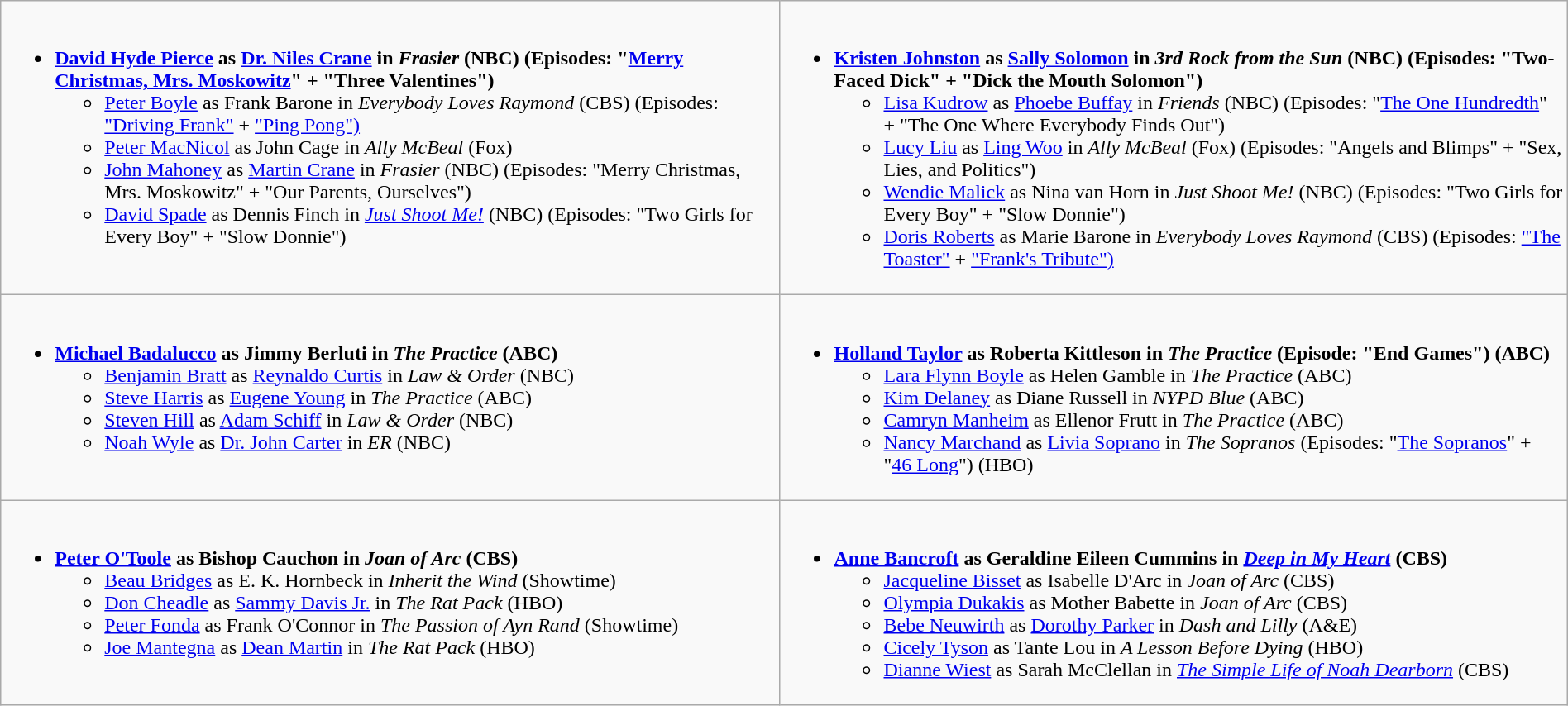<table class=wikitable width="100%">
<tr>
<td style="vertical-align:top;"><br><ul><li><strong><a href='#'>David Hyde Pierce</a> as <a href='#'>Dr. Niles Crane</a> in <em>Frasier</em> (NBC) (Episodes: "<a href='#'>Merry Christmas, Mrs. Moskowitz</a>" + "Three Valentines")</strong><ul><li><a href='#'>Peter Boyle</a> as Frank Barone in <em>Everybody Loves Raymond</em> (CBS) (Episodes: <a href='#'>"Driving Frank"</a> + <a href='#'>"Ping Pong")</a></li><li><a href='#'>Peter MacNicol</a> as John Cage in <em>Ally McBeal</em> (Fox)</li><li><a href='#'>John Mahoney</a> as <a href='#'>Martin Crane</a> in <em>Frasier</em> (NBC) (Episodes: "Merry Christmas, Mrs. Moskowitz" + "Our Parents, Ourselves")</li><li><a href='#'>David Spade</a> as Dennis Finch in <em><a href='#'>Just Shoot Me!</a></em> (NBC) (Episodes: "Two Girls for Every Boy" + "Slow Donnie")</li></ul></li></ul></td>
<td style="vertical-align:top;"><br><ul><li><strong><a href='#'>Kristen Johnston</a> as <a href='#'>Sally Solomon</a> in <em>3rd Rock from the Sun</em> (NBC) (Episodes: "Two-Faced Dick" + "Dick the Mouth Solomon")</strong><ul><li><a href='#'>Lisa Kudrow</a> as <a href='#'>Phoebe Buffay</a> in <em>Friends</em> (NBC) (Episodes: "<a href='#'>The One Hundredth</a>" + "The One Where Everybody Finds Out")</li><li><a href='#'>Lucy Liu</a> as <a href='#'>Ling Woo</a> in <em>Ally McBeal</em> (Fox) (Episodes: "Angels and Blimps" + "Sex, Lies, and Politics")</li><li><a href='#'>Wendie Malick</a> as Nina van Horn in <em>Just Shoot Me!</em> (NBC) (Episodes: "Two Girls for Every Boy" + "Slow Donnie")</li><li><a href='#'>Doris Roberts</a> as Marie Barone in <em>Everybody Loves Raymond</em> (CBS) (Episodes: <a href='#'>"The Toaster"</a> + <a href='#'>"Frank's Tribute")</a></li></ul></li></ul></td>
</tr>
<tr>
<td style="vertical-align:top;"><br><ul><li><strong><a href='#'>Michael Badalucco</a> as Jimmy Berluti in <em>The Practice</em> (ABC)</strong><ul><li><a href='#'>Benjamin Bratt</a> as <a href='#'>Reynaldo Curtis</a> in <em>Law & Order</em> (NBC)</li><li><a href='#'>Steve Harris</a> as <a href='#'>Eugene Young</a> in <em>The Practice</em> (ABC)</li><li><a href='#'>Steven Hill</a> as <a href='#'>Adam Schiff</a> in <em>Law & Order</em> (NBC)</li><li><a href='#'>Noah Wyle</a> as <a href='#'>Dr. John Carter</a> in <em>ER</em> (NBC)</li></ul></li></ul></td>
<td style="vertical-align:top;"><br><ul><li><strong><a href='#'>Holland Taylor</a> as Roberta Kittleson in <em>The Practice</em> (Episode: "End Games") (ABC)</strong><ul><li><a href='#'>Lara Flynn Boyle</a> as Helen Gamble in <em>The Practice</em> (ABC)</li><li><a href='#'>Kim Delaney</a> as Diane Russell in <em>NYPD Blue</em> (ABC)</li><li><a href='#'>Camryn Manheim</a> as Ellenor Frutt in <em>The Practice</em> (ABC)</li><li><a href='#'>Nancy Marchand</a> as <a href='#'>Livia Soprano</a> in <em>The Sopranos</em> (Episodes: "<a href='#'>The Sopranos</a>" + "<a href='#'>46 Long</a>") (HBO)</li></ul></li></ul></td>
</tr>
<tr>
<td style="vertical-align:top;"><br><ul><li><strong><a href='#'>Peter O'Toole</a> as Bishop Cauchon in <em>Joan of Arc</em> (CBS)</strong><ul><li><a href='#'>Beau Bridges</a> as E. K. Hornbeck in <em>Inherit the Wind</em> (Showtime)</li><li><a href='#'>Don Cheadle</a> as <a href='#'>Sammy Davis Jr.</a> in <em>The Rat Pack</em> (HBO)</li><li><a href='#'>Peter Fonda</a> as Frank O'Connor in <em>The Passion of Ayn Rand</em> (Showtime)</li><li><a href='#'>Joe Mantegna</a> as <a href='#'>Dean Martin</a> in <em>The Rat Pack</em> (HBO)</li></ul></li></ul></td>
<td style="vertical-align:top;"><br><ul><li><strong><a href='#'>Anne Bancroft</a> as Geraldine Eileen Cummins in <em><a href='#'>Deep in My Heart</a></em> (CBS)</strong><ul><li><a href='#'>Jacqueline Bisset</a> as Isabelle D'Arc in <em>Joan of Arc</em> (CBS)</li><li><a href='#'>Olympia Dukakis</a> as Mother Babette in <em>Joan of Arc</em> (CBS)</li><li><a href='#'>Bebe Neuwirth</a> as <a href='#'>Dorothy Parker</a> in <em>Dash and Lilly</em> (A&E)</li><li><a href='#'>Cicely Tyson</a> as Tante Lou in <em>A Lesson Before Dying</em> (HBO)</li><li><a href='#'>Dianne Wiest</a> as Sarah McClellan in <em><a href='#'>The Simple Life of Noah Dearborn</a></em> (CBS)</li></ul></li></ul></td>
</tr>
</table>
